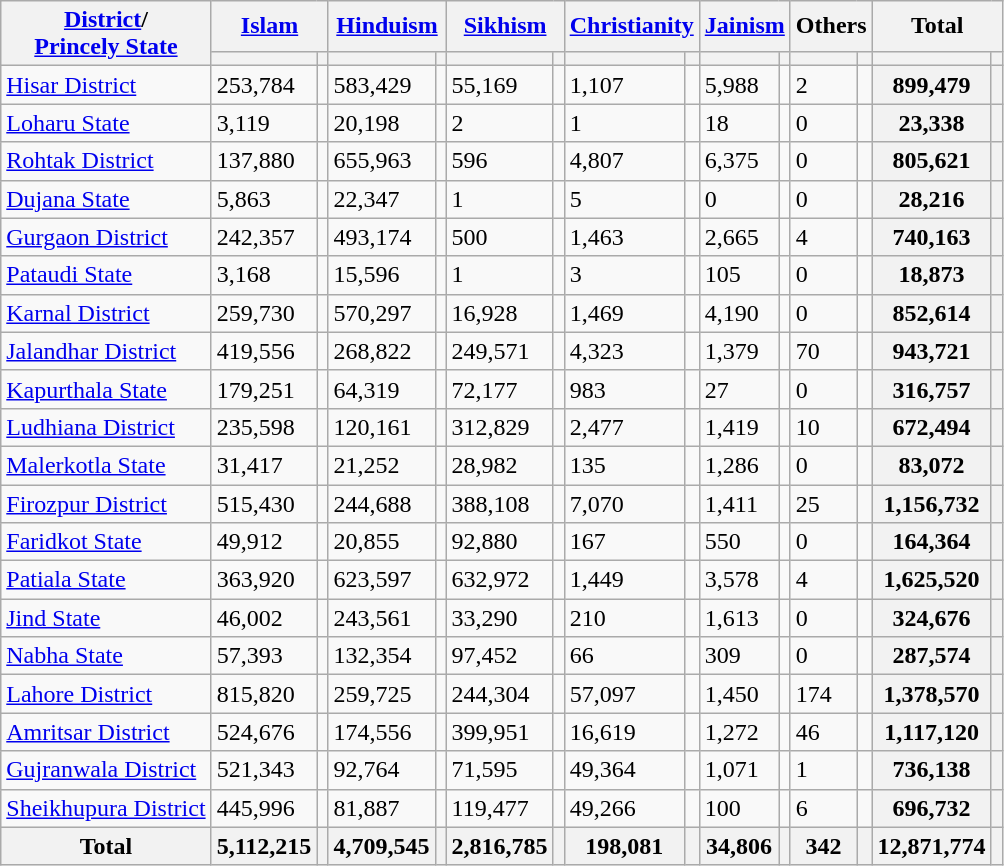<table class="wikitable sortable">
<tr>
<th rowspan="2"><a href='#'>District</a>/<br><a href='#'>Princely State</a></th>
<th colspan="2"><a href='#'>Islam</a> </th>
<th colspan="2"><a href='#'>Hinduism</a> </th>
<th colspan="2"><a href='#'>Sikhism</a> </th>
<th colspan="2"><a href='#'>Christianity</a> </th>
<th colspan="2"><a href='#'>Jainism</a> </th>
<th colspan="2">Others</th>
<th colspan="2">Total</th>
</tr>
<tr>
<th><a href='#'></a></th>
<th></th>
<th></th>
<th></th>
<th></th>
<th></th>
<th></th>
<th></th>
<th></th>
<th></th>
<th></th>
<th></th>
<th></th>
<th></th>
</tr>
<tr>
<td><a href='#'>Hisar District</a></td>
<td>253,784</td>
<td></td>
<td>583,429</td>
<td></td>
<td>55,169</td>
<td></td>
<td>1,107</td>
<td></td>
<td>5,988</td>
<td></td>
<td>2</td>
<td></td>
<th>899,479</th>
<th></th>
</tr>
<tr>
<td><a href='#'>Loharu State</a></td>
<td>3,119</td>
<td></td>
<td>20,198</td>
<td></td>
<td>2</td>
<td></td>
<td>1</td>
<td></td>
<td>18</td>
<td></td>
<td>0</td>
<td></td>
<th>23,338</th>
<th></th>
</tr>
<tr>
<td><a href='#'>Rohtak District</a></td>
<td>137,880</td>
<td></td>
<td>655,963</td>
<td></td>
<td>596</td>
<td></td>
<td>4,807</td>
<td></td>
<td>6,375</td>
<td></td>
<td>0</td>
<td></td>
<th>805,621</th>
<th></th>
</tr>
<tr>
<td><a href='#'>Dujana State</a></td>
<td>5,863</td>
<td></td>
<td>22,347</td>
<td></td>
<td>1</td>
<td></td>
<td>5</td>
<td></td>
<td>0</td>
<td></td>
<td>0</td>
<td></td>
<th>28,216</th>
<th></th>
</tr>
<tr>
<td><a href='#'>Gurgaon District</a></td>
<td>242,357</td>
<td></td>
<td>493,174</td>
<td></td>
<td>500</td>
<td></td>
<td>1,463</td>
<td></td>
<td>2,665</td>
<td></td>
<td>4</td>
<td></td>
<th>740,163</th>
<th></th>
</tr>
<tr>
<td><a href='#'>Pataudi State</a></td>
<td>3,168</td>
<td></td>
<td>15,596</td>
<td></td>
<td>1</td>
<td></td>
<td>3</td>
<td></td>
<td>105</td>
<td></td>
<td>0</td>
<td></td>
<th>18,873</th>
<th></th>
</tr>
<tr>
<td><a href='#'>Karnal District</a></td>
<td>259,730</td>
<td></td>
<td>570,297</td>
<td></td>
<td>16,928</td>
<td></td>
<td>1,469</td>
<td></td>
<td>4,190</td>
<td></td>
<td>0</td>
<td></td>
<th>852,614</th>
<th></th>
</tr>
<tr>
<td><a href='#'>Jalandhar District</a></td>
<td>419,556</td>
<td></td>
<td>268,822</td>
<td></td>
<td>249,571</td>
<td></td>
<td>4,323</td>
<td></td>
<td>1,379</td>
<td></td>
<td>70</td>
<td></td>
<th>943,721</th>
<th></th>
</tr>
<tr>
<td><a href='#'>Kapurthala State</a></td>
<td>179,251</td>
<td></td>
<td>64,319</td>
<td></td>
<td>72,177</td>
<td></td>
<td>983</td>
<td></td>
<td>27</td>
<td></td>
<td>0</td>
<td></td>
<th>316,757</th>
<th></th>
</tr>
<tr>
<td><a href='#'>Ludhiana District</a></td>
<td>235,598</td>
<td></td>
<td>120,161</td>
<td></td>
<td>312,829</td>
<td></td>
<td>2,477</td>
<td></td>
<td>1,419</td>
<td></td>
<td>10</td>
<td></td>
<th>672,494</th>
<th></th>
</tr>
<tr>
<td><a href='#'>Malerkotla State</a></td>
<td>31,417</td>
<td></td>
<td>21,252</td>
<td></td>
<td>28,982</td>
<td></td>
<td>135</td>
<td></td>
<td>1,286</td>
<td></td>
<td>0</td>
<td></td>
<th>83,072</th>
<th></th>
</tr>
<tr>
<td><a href='#'>Firozpur District</a></td>
<td>515,430</td>
<td></td>
<td>244,688</td>
<td></td>
<td>388,108</td>
<td></td>
<td>7,070</td>
<td></td>
<td>1,411</td>
<td></td>
<td>25</td>
<td></td>
<th>1,156,732</th>
<th></th>
</tr>
<tr>
<td><a href='#'>Faridkot State</a></td>
<td>49,912</td>
<td></td>
<td>20,855</td>
<td></td>
<td>92,880</td>
<td></td>
<td>167</td>
<td></td>
<td>550</td>
<td></td>
<td>0</td>
<td></td>
<th>164,364</th>
<th></th>
</tr>
<tr>
<td><a href='#'>Patiala State</a></td>
<td>363,920</td>
<td></td>
<td>623,597</td>
<td></td>
<td>632,972</td>
<td></td>
<td>1,449</td>
<td></td>
<td>3,578</td>
<td></td>
<td>4</td>
<td></td>
<th>1,625,520</th>
<th></th>
</tr>
<tr>
<td><a href='#'>Jind State</a></td>
<td>46,002</td>
<td></td>
<td>243,561</td>
<td></td>
<td>33,290</td>
<td></td>
<td>210</td>
<td></td>
<td>1,613</td>
<td></td>
<td>0</td>
<td></td>
<th>324,676</th>
<th></th>
</tr>
<tr>
<td><a href='#'>Nabha State</a></td>
<td>57,393</td>
<td></td>
<td>132,354</td>
<td></td>
<td>97,452</td>
<td></td>
<td>66</td>
<td></td>
<td>309</td>
<td></td>
<td>0</td>
<td></td>
<th>287,574</th>
<th></th>
</tr>
<tr>
<td><a href='#'>Lahore District</a></td>
<td>815,820</td>
<td></td>
<td>259,725</td>
<td></td>
<td>244,304</td>
<td></td>
<td>57,097</td>
<td></td>
<td>1,450</td>
<td></td>
<td>174</td>
<td></td>
<th>1,378,570</th>
<th></th>
</tr>
<tr>
<td><a href='#'>Amritsar District</a></td>
<td>524,676</td>
<td></td>
<td>174,556</td>
<td></td>
<td>399,951</td>
<td></td>
<td>16,619</td>
<td></td>
<td>1,272</td>
<td></td>
<td>46</td>
<td></td>
<th>1,117,120</th>
<th></th>
</tr>
<tr>
<td><a href='#'>Gujranwala District</a></td>
<td>521,343</td>
<td></td>
<td>92,764</td>
<td></td>
<td>71,595</td>
<td></td>
<td>49,364</td>
<td></td>
<td>1,071</td>
<td></td>
<td>1</td>
<td></td>
<th>736,138</th>
<th></th>
</tr>
<tr>
<td><a href='#'>Sheikhupura District</a></td>
<td>445,996</td>
<td></td>
<td>81,887</td>
<td></td>
<td>119,477</td>
<td></td>
<td>49,266</td>
<td></td>
<td>100</td>
<td></td>
<td>6</td>
<td></td>
<th>696,732</th>
<th></th>
</tr>
<tr>
<th>Total</th>
<th>5,112,215</th>
<th></th>
<th>4,709,545</th>
<th></th>
<th>2,816,785</th>
<th></th>
<th>198,081</th>
<th></th>
<th>34,806</th>
<th></th>
<th>342</th>
<th></th>
<th>12,871,774</th>
<th></th>
</tr>
</table>
